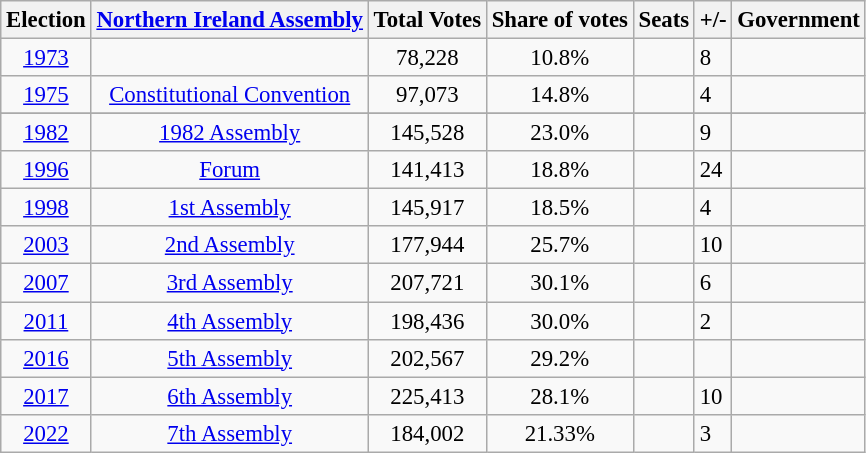<table class="wikitable sortable" style="font-size:95%">
<tr>
<th>Election</th>
<th><a href='#'>Northern Ireland Assembly</a></th>
<th>Total Votes</th>
<th>Share of votes</th>
<th>Seats</th>
<th align=center>+/-</th>
<th>Government</th>
</tr>
<tr>
<td align=center><a href='#'>1973</a></td>
<td align=center></td>
<td align=center>78,228</td>
<td align=center>10.8%</td>
<td align=left></td>
<td align=left> 8</td>
<td></td>
</tr>
<tr>
<td align=center><a href='#'>1975</a></td>
<td align=center><a href='#'>Constitutional Convention</a></td>
<td align=center>97,073</td>
<td align=center>14.8%</td>
<td align=left></td>
<td align=left> 4</td>
<td></td>
</tr>
<tr>
</tr>
<tr>
<td align=center><a href='#'>1982</a></td>
<td align=center><a href='#'>1982 Assembly</a></td>
<td align=center>145,528</td>
<td align=center>23.0%</td>
<td align=left></td>
<td align=left> 9</td>
<td></td>
</tr>
<tr>
<td align=center><a href='#'>1996</a></td>
<td align=center><a href='#'>Forum</a></td>
<td align=center>141,413</td>
<td align=center>18.8%</td>
<td align=left></td>
<td align=left> 24</td>
<td></td>
</tr>
<tr>
<td align=center><a href='#'>1998</a></td>
<td align=center><a href='#'>1st Assembly</a></td>
<td align=center>145,917</td>
<td align=center>18.5%</td>
<td align=left></td>
<td align=left> 4</td>
<td></td>
</tr>
<tr>
<td align=center><a href='#'>2003</a></td>
<td align=center><a href='#'>2nd Assembly</a></td>
<td align=center>177,944</td>
<td align=center>25.7%</td>
<td align=left></td>
<td align=left> 10</td>
<td></td>
</tr>
<tr>
<td align=center><a href='#'>2007</a></td>
<td align=center><a href='#'>3rd Assembly</a></td>
<td align=center>207,721</td>
<td align=center>30.1%</td>
<td align=left></td>
<td align=left> 6</td>
<td></td>
</tr>
<tr>
<td align=center><a href='#'>2011</a></td>
<td align=center><a href='#'>4th Assembly</a></td>
<td align=center>198,436</td>
<td align=center>30.0%</td>
<td align=left></td>
<td align=left> 2</td>
<td></td>
</tr>
<tr>
<td align=center><a href='#'>2016</a></td>
<td align=center><a href='#'>5th Assembly</a></td>
<td align=center>202,567</td>
<td align=center>29.2%</td>
<td align=left></td>
<td align=left></td>
<td></td>
</tr>
<tr>
<td align=center><a href='#'>2017</a></td>
<td align=center><a href='#'>6th Assembly</a></td>
<td align=center>225,413</td>
<td align=center>28.1%</td>
<td align=left></td>
<td align=left> 10</td>
<td></td>
</tr>
<tr>
<td align=center><a href='#'>2022</a></td>
<td align=center><a href='#'>7th Assembly</a></td>
<td align=center>184,002</td>
<td align=center>21.33%</td>
<td align=left></td>
<td align=left> 3</td>
<td></td>
</tr>
</table>
